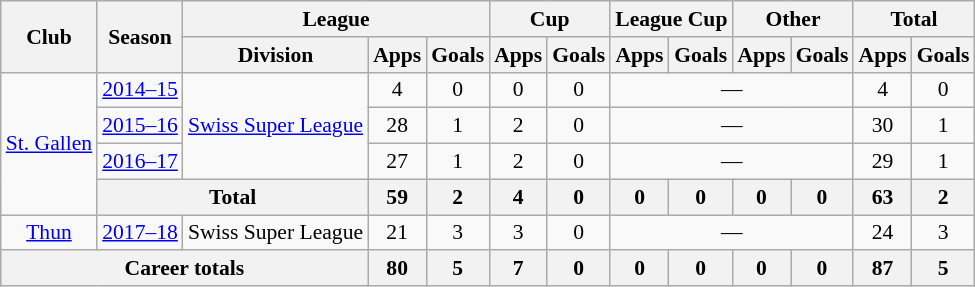<table class="wikitable" style="font-size:90%; text-align: center">
<tr>
<th rowspan=2>Club</th>
<th rowspan=2>Season</th>
<th colspan=3>League</th>
<th colspan=2>Cup</th>
<th colspan=2>League Cup</th>
<th colspan=2>Other</th>
<th colspan=2>Total</th>
</tr>
<tr>
<th>Division</th>
<th>Apps</th>
<th>Goals</th>
<th>Apps</th>
<th>Goals</th>
<th>Apps</th>
<th>Goals</th>
<th>Apps</th>
<th>Goals</th>
<th>Apps</th>
<th>Goals</th>
</tr>
<tr>
<td rowspan=4><a href='#'>St. Gallen</a></td>
<td><a href='#'>2014–15</a></td>
<td rowspan=3><a href='#'>Swiss Super League</a></td>
<td>4</td>
<td>0</td>
<td>0</td>
<td>0</td>
<td colspan=4>—</td>
<td>4</td>
<td>0</td>
</tr>
<tr>
<td><a href='#'>2015–16</a></td>
<td>28</td>
<td>1</td>
<td>2</td>
<td>0</td>
<td colspan=4>—</td>
<td>30</td>
<td>1</td>
</tr>
<tr>
<td><a href='#'>2016–17</a></td>
<td>27</td>
<td>1</td>
<td>2</td>
<td>0</td>
<td colspan=4>—</td>
<td>29</td>
<td>1</td>
</tr>
<tr>
<th colspan=2>Total</th>
<th>59</th>
<th>2</th>
<th>4</th>
<th>0</th>
<th>0</th>
<th>0</th>
<th>0</th>
<th>0</th>
<th>63</th>
<th>2</th>
</tr>
<tr>
<td><a href='#'>Thun</a></td>
<td><a href='#'>2017–18</a></td>
<td>Swiss Super League</td>
<td>21</td>
<td>3</td>
<td>3</td>
<td>0</td>
<td colspan=4>—</td>
<td>24</td>
<td>3</td>
</tr>
<tr>
<th colspan=3>Career totals</th>
<th>80</th>
<th>5</th>
<th>7</th>
<th>0</th>
<th>0</th>
<th>0</th>
<th>0</th>
<th>0</th>
<th>87</th>
<th>5</th>
</tr>
</table>
